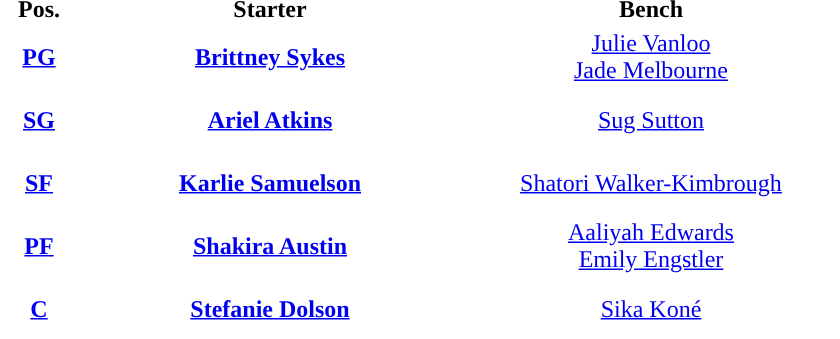<table style="text-align:center; ">
<tr>
<th width="50">Pos.</th>
<th width="250">Starter</th>
<th width="250">Bench</th>
</tr>
<tr style="height:40px; background:white; color:#092C57">
<th><a href='#'><span>PG</span></a></th>
<td><strong><a href='#'>Brittney Sykes</a></strong></td>
<td><a href='#'>Julie Vanloo</a><br><a href='#'>Jade Melbourne</a></td>
</tr>
<tr style="height:40px; background:white; color:#092C57">
<th><a href='#'><span>SG</span></a></th>
<td><strong><a href='#'>Ariel Atkins</a></strong></td>
<td><a href='#'>Sug Sutton</a></td>
</tr>
<tr style="height:40px; background:white; color:#092C57">
<th><a href='#'><span>SF</span></a></th>
<td><strong><a href='#'>Karlie Samuelson</a></strong></td>
<td><a href='#'>Shatori Walker-Kimbrough</a></td>
</tr>
<tr style="height:40px; background:white; color:#092C57">
<th><a href='#'><span>PF</span></a></th>
<td><strong><a href='#'>Shakira Austin</a> </strong></td>
<td><a href='#'>Aaliyah Edwards</a> <br><a href='#'>Emily Engstler</a></td>
</tr>
<tr style="height:40px; background:white; color:#092C57">
<th><a href='#'><span>C</span></a></th>
<td><strong><a href='#'>Stefanie Dolson</a></strong></td>
<td><a href='#'>Sika Koné</a></td>
</tr>
</table>
